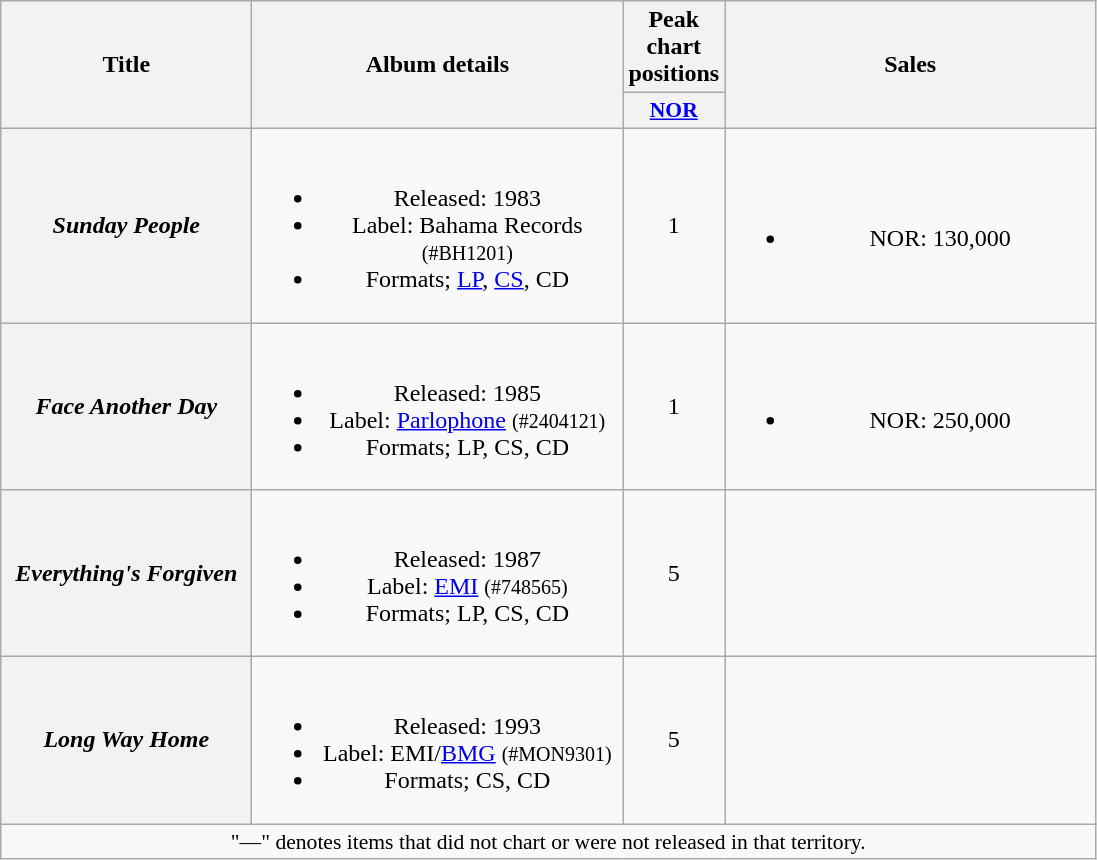<table class="wikitable plainrowheaders" style="text-align:center;">
<tr>
<th scope="col" rowspan="2" style="width:10em;">Title</th>
<th scope="col" rowspan="2" style="width:15em;">Album details</th>
<th scope="col" colspan="1">Peak chart positions</th>
<th scope="col" rowspan="2" style="width:15em;">Sales</th>
</tr>
<tr>
<th style="width:2em;font-size:90%;"><a href='#'>NOR</a><br></th>
</tr>
<tr>
<th scope="row"><em>Sunday People</em></th>
<td><br><ul><li>Released: 1983</li><li>Label: Bahama Records <small>(#BH1201)</small></li><li>Formats; <a href='#'>LP</a>, <a href='#'>CS</a>, CD</li></ul></td>
<td>1</td>
<td><br><ul><li>NOR: 130,000</li></ul></td>
</tr>
<tr>
<th scope="row"><em>Face Another Day</em></th>
<td><br><ul><li>Released: 1985</li><li>Label: <a href='#'>Parlophone</a> <small>(#2404121)</small></li><li>Formats; LP, CS, CD</li></ul></td>
<td>1</td>
<td><br><ul><li>NOR: 250,000</li></ul></td>
</tr>
<tr>
<th scope="row"><em>Everything's Forgiven</em></th>
<td><br><ul><li>Released: 1987</li><li>Label: <a href='#'>EMI</a> <small>(#748565)</small></li><li>Formats; LP, CS, CD</li></ul></td>
<td>5</td>
<td></td>
</tr>
<tr>
<th scope="row"><em>Long Way Home</em></th>
<td><br><ul><li>Released: 1993</li><li>Label: EMI/<a href='#'>BMG</a> <small>(#MON9301)</small></li><li>Formats; CS, CD</li></ul></td>
<td>5</td>
<td></td>
</tr>
<tr>
<td align="center" colspan="15" style="font-size:90%">"—" denotes items that did not chart or were not released in that territory.</td>
</tr>
</table>
